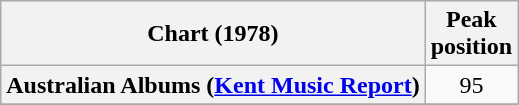<table class="wikitable sortable plainrowheaders" style="text-align:center">
<tr>
<th scope="col">Chart (1978)</th>
<th scope="col">Peak<br>position</th>
</tr>
<tr>
<th scope="row">Australian Albums (<a href='#'>Kent Music Report</a>)</th>
<td align="center">95</td>
</tr>
<tr>
</tr>
<tr>
</tr>
</table>
